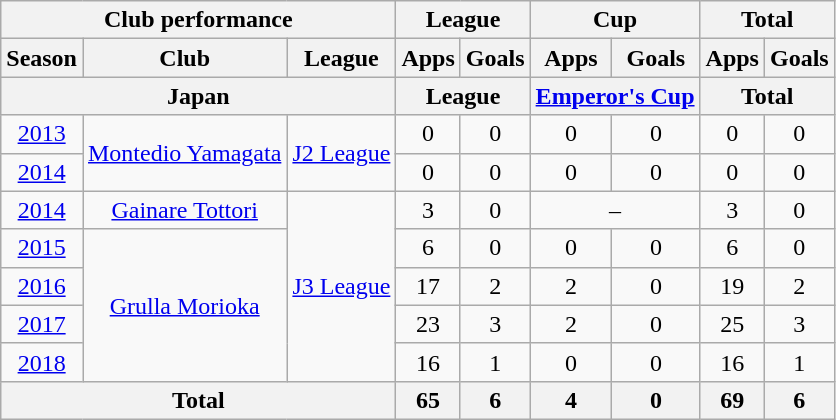<table class="wikitable" style="text-align:center;">
<tr>
<th colspan=3>Club performance</th>
<th colspan=2>League</th>
<th colspan=2>Cup</th>
<th colspan=2>Total</th>
</tr>
<tr>
<th>Season</th>
<th>Club</th>
<th>League</th>
<th>Apps</th>
<th>Goals</th>
<th>Apps</th>
<th>Goals</th>
<th>Apps</th>
<th>Goals</th>
</tr>
<tr>
<th colspan=3>Japan</th>
<th colspan=2>League</th>
<th colspan=2><a href='#'>Emperor's Cup</a></th>
<th colspan=2>Total</th>
</tr>
<tr>
<td><a href='#'>2013</a></td>
<td rowspan="2"><a href='#'>Montedio Yamagata</a></td>
<td rowspan="2"><a href='#'>J2 League</a></td>
<td>0</td>
<td>0</td>
<td>0</td>
<td>0</td>
<td>0</td>
<td>0</td>
</tr>
<tr>
<td><a href='#'>2014</a></td>
<td>0</td>
<td>0</td>
<td>0</td>
<td>0</td>
<td>0</td>
<td>0</td>
</tr>
<tr>
<td><a href='#'>2014</a></td>
<td><a href='#'>Gainare Tottori</a></td>
<td rowspan="5"><a href='#'>J3 League</a></td>
<td>3</td>
<td>0</td>
<td colspan="2">–</td>
<td>3</td>
<td>0</td>
</tr>
<tr>
<td><a href='#'>2015</a></td>
<td rowspan="4"><a href='#'>Grulla Morioka</a></td>
<td>6</td>
<td>0</td>
<td>0</td>
<td>0</td>
<td>6</td>
<td>0</td>
</tr>
<tr>
<td><a href='#'>2016</a></td>
<td>17</td>
<td>2</td>
<td>2</td>
<td>0</td>
<td>19</td>
<td>2</td>
</tr>
<tr>
<td><a href='#'>2017</a></td>
<td>23</td>
<td>3</td>
<td>2</td>
<td>0</td>
<td>25</td>
<td>3</td>
</tr>
<tr>
<td><a href='#'>2018</a></td>
<td>16</td>
<td>1</td>
<td>0</td>
<td>0</td>
<td>16</td>
<td>1</td>
</tr>
<tr>
<th colspan=3>Total</th>
<th>65</th>
<th>6</th>
<th>4</th>
<th>0</th>
<th>69</th>
<th>6</th>
</tr>
</table>
